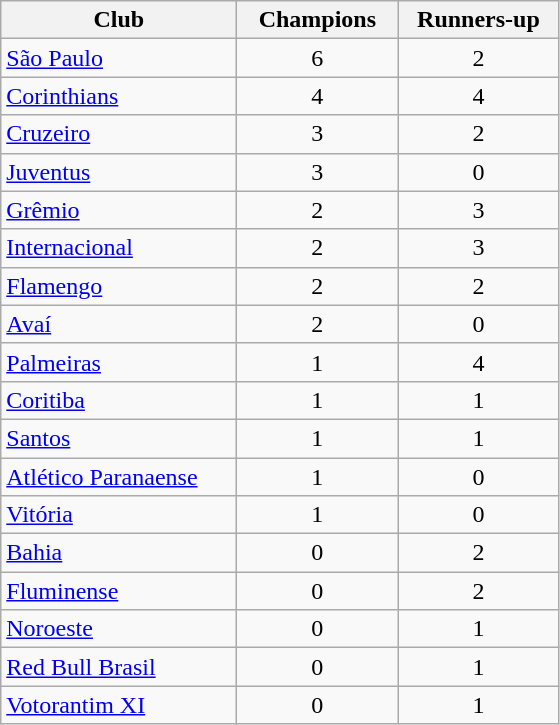<table class="wikitable sortable">
<tr>
<th width=150>Club</th>
<th width=100>Champions</th>
<th width=100>Runners-up</th>
</tr>
<tr>
<td><a href='#'>São Paulo</a></td>
<td align=center>6</td>
<td align=center>2</td>
</tr>
<tr>
<td><a href='#'>Corinthians</a></td>
<td align=center>4</td>
<td align=center>4</td>
</tr>
<tr>
<td><a href='#'>Cruzeiro</a></td>
<td align=center>3</td>
<td align=center>2</td>
</tr>
<tr>
<td><a href='#'>Juventus</a></td>
<td align=center>3</td>
<td align=center>0</td>
</tr>
<tr>
<td><a href='#'>Grêmio</a></td>
<td align=center>2</td>
<td align=center>3</td>
</tr>
<tr>
<td><a href='#'>Internacional</a></td>
<td align=center>2</td>
<td align=center>3</td>
</tr>
<tr>
<td><a href='#'>Flamengo</a></td>
<td align=center>2</td>
<td align=center>2</td>
</tr>
<tr>
<td><a href='#'>Avaí</a></td>
<td align=center>2</td>
<td align=center>0</td>
</tr>
<tr>
<td><a href='#'>Palmeiras</a></td>
<td align=center>1</td>
<td align=center>4</td>
</tr>
<tr>
<td><a href='#'>Coritiba</a></td>
<td align=center>1</td>
<td align=center>1</td>
</tr>
<tr>
<td><a href='#'>Santos</a></td>
<td align=center>1</td>
<td align=center>1</td>
</tr>
<tr>
<td><a href='#'>Atlético Paranaense</a></td>
<td align=center>1</td>
<td align=center>0</td>
</tr>
<tr>
<td><a href='#'>Vitória</a></td>
<td align=center>1</td>
<td align=center>0</td>
</tr>
<tr>
<td><a href='#'>Bahia</a></td>
<td align=center>0</td>
<td align=center>2</td>
</tr>
<tr>
<td><a href='#'>Fluminense</a></td>
<td align=center>0</td>
<td align=center>2</td>
</tr>
<tr>
<td><a href='#'>Noroeste</a></td>
<td align=center>0</td>
<td align=center>1</td>
</tr>
<tr>
<td><a href='#'>Red Bull Brasil</a></td>
<td align=center>0</td>
<td align=center>1</td>
</tr>
<tr>
<td><a href='#'>Votorantim XI</a></td>
<td align=center>0</td>
<td align=center>1</td>
</tr>
</table>
